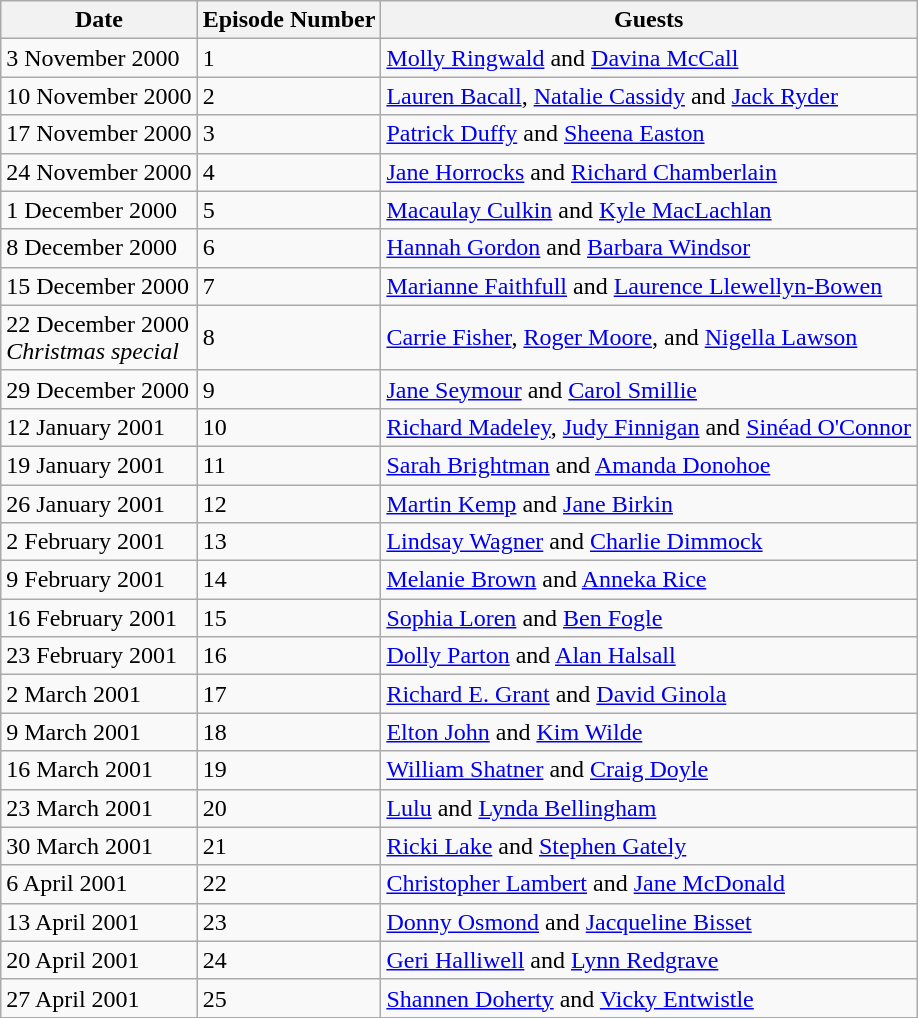<table class="wikitable">
<tr>
<th>Date</th>
<th>Episode Number</th>
<th>Guests</th>
</tr>
<tr>
<td>3 November 2000</td>
<td>1</td>
<td><a href='#'>Molly Ringwald</a> and <a href='#'>Davina McCall</a></td>
</tr>
<tr>
<td>10 November 2000</td>
<td>2</td>
<td><a href='#'>Lauren Bacall</a>, <a href='#'>Natalie Cassidy</a> and <a href='#'>Jack Ryder</a></td>
</tr>
<tr>
<td>17 November 2000</td>
<td>3</td>
<td><a href='#'>Patrick Duffy</a> and <a href='#'>Sheena Easton</a></td>
</tr>
<tr>
<td>24 November 2000</td>
<td>4</td>
<td><a href='#'>Jane Horrocks</a> and <a href='#'>Richard Chamberlain</a></td>
</tr>
<tr>
<td>1 December 2000</td>
<td>5</td>
<td><a href='#'>Macaulay Culkin</a> and <a href='#'>Kyle MacLachlan</a></td>
</tr>
<tr>
<td>8 December 2000</td>
<td>6</td>
<td><a href='#'>Hannah Gordon</a> and <a href='#'>Barbara Windsor</a></td>
</tr>
<tr>
<td>15 December 2000</td>
<td>7</td>
<td><a href='#'>Marianne Faithfull</a> and <a href='#'>Laurence Llewellyn-Bowen</a></td>
</tr>
<tr>
<td>22 December 2000<br><em>Christmas special</em></td>
<td>8</td>
<td><a href='#'>Carrie Fisher</a>, <a href='#'>Roger Moore</a>, and <a href='#'>Nigella Lawson</a></td>
</tr>
<tr>
<td>29 December 2000</td>
<td>9</td>
<td><a href='#'>Jane Seymour</a> and <a href='#'>Carol Smillie</a></td>
</tr>
<tr>
<td>12 January 2001</td>
<td>10</td>
<td><a href='#'>Richard Madeley</a>, <a href='#'>Judy Finnigan</a> and <a href='#'>Sinéad O'Connor</a></td>
</tr>
<tr>
<td>19 January 2001</td>
<td>11</td>
<td><a href='#'>Sarah Brightman</a> and <a href='#'>Amanda Donohoe</a></td>
</tr>
<tr>
<td>26 January 2001</td>
<td>12</td>
<td><a href='#'>Martin Kemp</a> and <a href='#'>Jane Birkin</a></td>
</tr>
<tr>
<td>2 February 2001</td>
<td>13</td>
<td><a href='#'>Lindsay Wagner</a> and <a href='#'>Charlie Dimmock</a></td>
</tr>
<tr>
<td>9 February 2001</td>
<td>14</td>
<td><a href='#'>Melanie Brown</a> and <a href='#'>Anneka Rice</a></td>
</tr>
<tr>
<td>16 February 2001</td>
<td>15</td>
<td><a href='#'>Sophia Loren</a> and <a href='#'>Ben Fogle</a></td>
</tr>
<tr>
<td>23 February 2001</td>
<td>16</td>
<td><a href='#'>Dolly Parton</a> and <a href='#'>Alan Halsall</a></td>
</tr>
<tr>
<td>2 March 2001</td>
<td>17</td>
<td><a href='#'>Richard E. Grant</a> and <a href='#'>David Ginola</a></td>
</tr>
<tr>
<td>9 March 2001</td>
<td>18</td>
<td><a href='#'>Elton John</a> and <a href='#'>Kim Wilde</a></td>
</tr>
<tr>
<td>16 March 2001</td>
<td>19</td>
<td><a href='#'>William Shatner</a> and <a href='#'>Craig Doyle</a></td>
</tr>
<tr>
<td>23 March 2001</td>
<td>20</td>
<td><a href='#'>Lulu</a> and <a href='#'>Lynda Bellingham</a></td>
</tr>
<tr>
<td>30 March 2001</td>
<td>21</td>
<td><a href='#'>Ricki Lake</a> and <a href='#'>Stephen Gately</a></td>
</tr>
<tr>
<td>6 April 2001</td>
<td>22</td>
<td><a href='#'>Christopher Lambert</a> and <a href='#'>Jane McDonald</a></td>
</tr>
<tr>
<td>13 April 2001</td>
<td>23</td>
<td><a href='#'>Donny Osmond</a> and <a href='#'>Jacqueline Bisset</a></td>
</tr>
<tr>
<td>20 April 2001</td>
<td>24</td>
<td><a href='#'>Geri Halliwell</a> and <a href='#'>Lynn Redgrave</a></td>
</tr>
<tr>
<td>27 April 2001</td>
<td>25</td>
<td><a href='#'>Shannen Doherty</a> and <a href='#'>Vicky Entwistle</a></td>
</tr>
</table>
